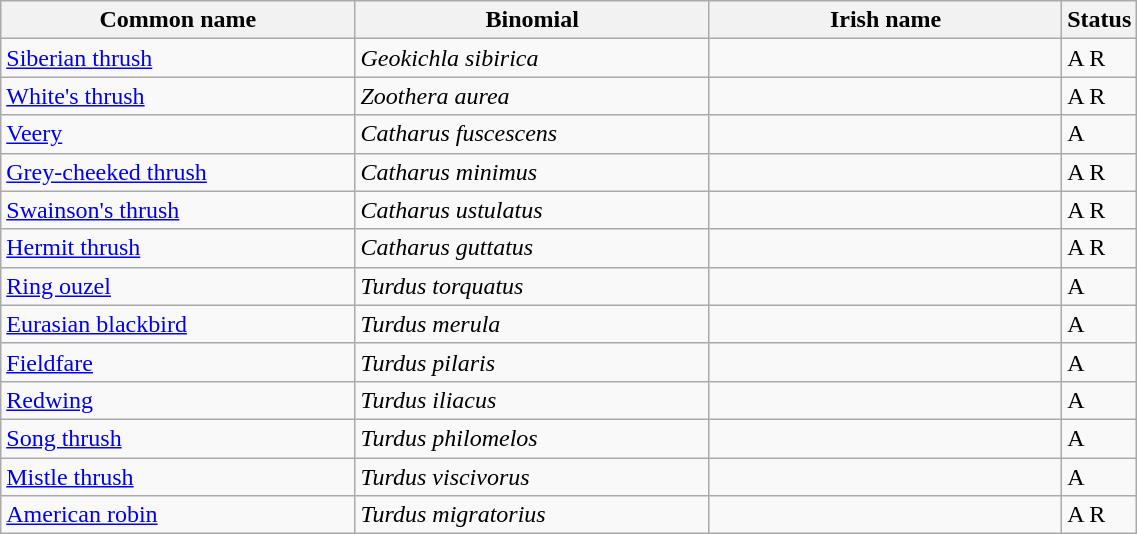<table width=60% class="wikitable">
<tr>
<th width=32%>Common name</th>
<th width=32%>Binomial</th>
<th width=32%>Irish name</th>
<th width=4%>Status</th>
</tr>
<tr>
<td><a href='#'>Siberian thrush</a></td>
<td><em>Geokichla sibirica</em></td>
<td></td>
<td>A R</td>
</tr>
<tr>
<td><a href='#'>White's thrush</a></td>
<td><em>Zoothera aurea</em></td>
<td></td>
<td>A R</td>
</tr>
<tr>
<td><a href='#'>Veery</a></td>
<td><em>Catharus fuscescens</em></td>
<td></td>
<td>A</td>
</tr>
<tr>
<td><a href='#'>Grey-cheeked thrush</a></td>
<td><em>Catharus minimus</em></td>
<td></td>
<td>A R</td>
</tr>
<tr>
<td><a href='#'>Swainson's thrush</a></td>
<td><em>Catharus ustulatus</em></td>
<td></td>
<td>A R</td>
</tr>
<tr>
<td><a href='#'>Hermit thrush</a></td>
<td><em>Catharus guttatus</em></td>
<td></td>
<td>A R</td>
</tr>
<tr>
<td><a href='#'>Ring ouzel</a></td>
<td><em>Turdus torquatus</em></td>
<td></td>
<td>A</td>
</tr>
<tr>
<td><a href='#'>Eurasian blackbird</a></td>
<td><em>Turdus merula</em></td>
<td></td>
<td>A</td>
</tr>
<tr>
<td><a href='#'>Fieldfare</a></td>
<td><em>Turdus pilaris</em></td>
<td></td>
<td>A</td>
</tr>
<tr>
<td><a href='#'>Redwing</a></td>
<td><em>Turdus iliacus</em></td>
<td></td>
<td>A</td>
</tr>
<tr>
<td><a href='#'>Song thrush</a></td>
<td><em>Turdus philomelos</em></td>
<td></td>
<td>A</td>
</tr>
<tr>
<td><a href='#'>Mistle thrush</a></td>
<td><em>Turdus viscivorus</em></td>
<td></td>
<td>A</td>
</tr>
<tr>
<td><a href='#'>American robin</a></td>
<td><em>Turdus migratorius</em></td>
<td></td>
<td>A R</td>
</tr>
</table>
